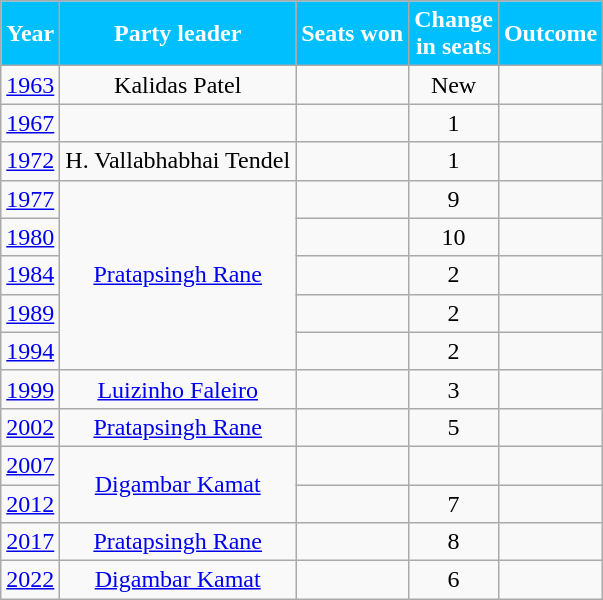<table class="wikitable sortable" style="text-align:center;">
<tr>
<th Style="background-color:#00BFFF; color:white">Year</th>
<th Style="background-color:#00BFFF; color:white">Party leader</th>
<th Style="background-color:#00BFFF; color:white">Seats won</th>
<th Style="background-color:#00BFFF; color:white">Change<br>in seats</th>
<th Style="background-color:#00BFFF; color:white">Outcome</th>
</tr>
<tr>
<td><a href='#'>1963</a></td>
<td rowspan="1">Kalidas Patel</td>
<td></td>
<td>New</td>
<td></td>
</tr>
<tr>
<td><a href='#'>1967</a></td>
<td rowspan="1"></td>
<td></td>
<td>1</td>
<td></td>
</tr>
<tr>
<td><a href='#'>1972</a></td>
<td rowspan="1">H. Vallabhabhai Tendel</td>
<td></td>
<td> 1</td>
<td></td>
</tr>
<tr>
<td><a href='#'>1977</a></td>
<td rowspan="5"><a href='#'>Pratapsingh Rane</a></td>
<td></td>
<td> 9</td>
<td></td>
</tr>
<tr>
<td><a href='#'>1980</a></td>
<td></td>
<td> 10</td>
<td></td>
</tr>
<tr>
<td><a href='#'>1984</a></td>
<td></td>
<td> 2</td>
<td></td>
</tr>
<tr>
<td><a href='#'>1989</a></td>
<td></td>
<td>2</td>
<td></td>
</tr>
<tr>
<td><a href='#'>1994</a></td>
<td></td>
<td> 2</td>
<td></td>
</tr>
<tr>
<td><a href='#'>1999</a></td>
<td rowspan="1"><a href='#'>Luizinho Faleiro</a></td>
<td></td>
<td> 3</td>
<td></td>
</tr>
<tr>
<td><a href='#'>2002</a></td>
<td rowspan="1"><a href='#'>Pratapsingh Rane</a></td>
<td></td>
<td> 5</td>
<td></td>
</tr>
<tr>
<td><a href='#'>2007</a></td>
<td rowspan="2"><a href='#'>Digambar Kamat</a></td>
<td></td>
<td></td>
<td></td>
</tr>
<tr>
<td><a href='#'>2012</a></td>
<td></td>
<td> 7</td>
<td></td>
</tr>
<tr>
<td><a href='#'>2017</a></td>
<td rowspan="1"><a href='#'>Pratapsingh Rane</a></td>
<td></td>
<td>8</td>
<td></td>
</tr>
<tr>
<td><a href='#'>2022</a></td>
<td rowspan="1"><a href='#'>Digambar Kamat</a></td>
<td></td>
<td>6</td>
<td></td>
</tr>
</table>
